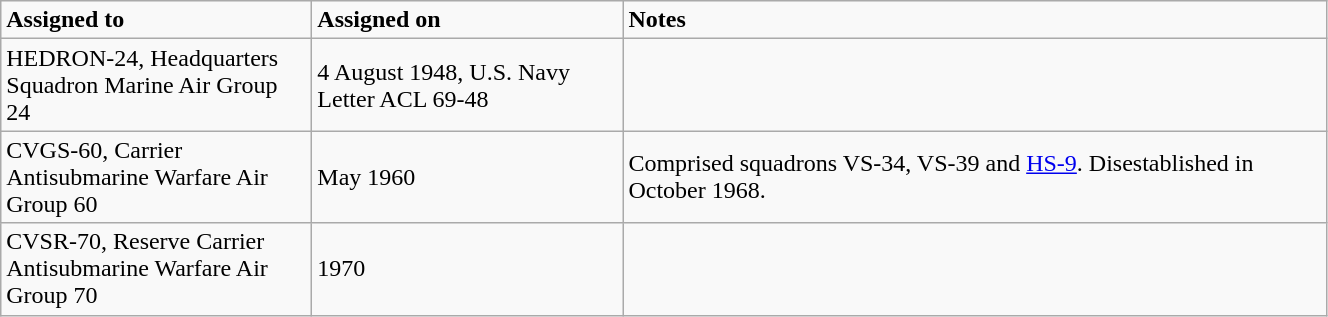<table class="wikitable" style="width: 70%;">
<tr>
<td style="width: 200px;"><strong>Assigned to</strong></td>
<td style="width: 200px;"><strong>Assigned on</strong></td>
<td><strong>Notes</strong></td>
</tr>
<tr>
<td>HEDRON-24, Headquarters Squadron Marine Air Group 24</td>
<td>4 August 1948, U.S. Navy Letter ACL 69-48</td>
<td></td>
</tr>
<tr>
<td>CVGS-60, Carrier Antisubmarine Warfare Air Group 60</td>
<td>May 1960</td>
<td>Comprised squadrons VS-34, VS-39 and <a href='#'>HS-9</a>. Disestablished in October 1968.</td>
</tr>
<tr>
<td>CVSR-70, Reserve Carrier Antisubmarine Warfare Air Group 70</td>
<td>1970</td>
<td></td>
</tr>
</table>
